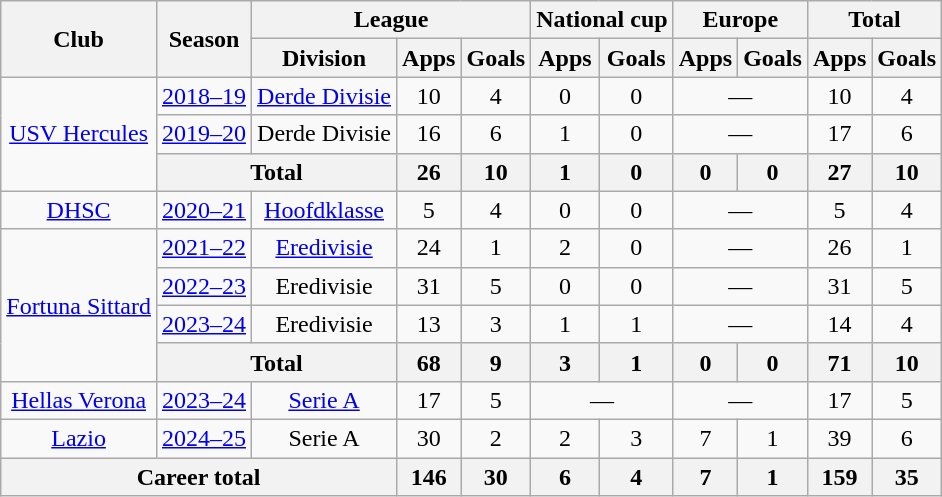<table class="wikitable" style="text-align:center">
<tr>
<th rowspan="2">Club</th>
<th rowspan="2">Season</th>
<th colspan="3">League</th>
<th colspan="2">National cup</th>
<th colspan="2">Europe</th>
<th colspan="2">Total</th>
</tr>
<tr>
<th>Division</th>
<th>Apps</th>
<th>Goals</th>
<th>Apps</th>
<th>Goals</th>
<th>Apps</th>
<th>Goals</th>
<th>Apps</th>
<th>Goals</th>
</tr>
<tr>
<td rowspan="3"><a href='#'>USV Hercules</a></td>
<td><a href='#'>2018–19</a></td>
<td><a href='#'>Derde Divisie</a></td>
<td>10</td>
<td>4</td>
<td>0</td>
<td>0</td>
<td colspan="2">—</td>
<td>10</td>
<td>4</td>
</tr>
<tr>
<td><a href='#'>2019–20</a></td>
<td>Derde Divisie</td>
<td>16</td>
<td>6</td>
<td>1</td>
<td>0</td>
<td colspan="2">—</td>
<td>17</td>
<td>6</td>
</tr>
<tr>
<th colspan="2">Total</th>
<th>26</th>
<th>10</th>
<th>1</th>
<th>0</th>
<th>0</th>
<th>0</th>
<th>27</th>
<th>10</th>
</tr>
<tr>
<td><a href='#'>DHSC</a></td>
<td><a href='#'>2020–21</a></td>
<td><a href='#'>Hoofdklasse</a></td>
<td>5</td>
<td>4</td>
<td>0</td>
<td>0</td>
<td colspan="2">—</td>
<td>5</td>
<td>4</td>
</tr>
<tr>
<td rowspan="4"><a href='#'>Fortuna Sittard</a></td>
<td><a href='#'>2021–22</a></td>
<td><a href='#'>Eredivisie</a></td>
<td>24</td>
<td>1</td>
<td>2</td>
<td>0</td>
<td colspan="2">—</td>
<td>26</td>
<td>1</td>
</tr>
<tr>
<td><a href='#'>2022–23</a></td>
<td>Eredivisie</td>
<td>31</td>
<td>5</td>
<td>0</td>
<td>0</td>
<td colspan="2">—</td>
<td>31</td>
<td>5</td>
</tr>
<tr>
<td><a href='#'>2023–24</a></td>
<td>Eredivisie</td>
<td>13</td>
<td>3</td>
<td>1</td>
<td>1</td>
<td colspan="2">—</td>
<td>14</td>
<td>4</td>
</tr>
<tr>
<th colspan="2">Total</th>
<th>68</th>
<th>9</th>
<th>3</th>
<th>1</th>
<th>0</th>
<th>0</th>
<th>71</th>
<th>10</th>
</tr>
<tr>
<td><a href='#'>Hellas Verona</a></td>
<td><a href='#'>2023–24</a></td>
<td><a href='#'>Serie A</a></td>
<td>17</td>
<td>5</td>
<td colspan="2">—</td>
<td colspan="2">—</td>
<td>17</td>
<td>5</td>
</tr>
<tr>
<td><a href='#'>Lazio</a></td>
<td><a href='#'>2024–25</a></td>
<td>Serie A</td>
<td>30</td>
<td>2</td>
<td>2</td>
<td>3</td>
<td>7</td>
<td>1</td>
<td>39</td>
<td>6</td>
</tr>
<tr>
<th colspan="3">Career total</th>
<th>146</th>
<th>30</th>
<th>6</th>
<th>4</th>
<th>7</th>
<th>1</th>
<th>159</th>
<th>35</th>
</tr>
</table>
